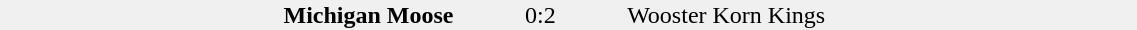<table style="width: 60%; background: #F0F0F0;" cellspacing="0">
<tr valign="top">
<td align="center" width="15%" style="font-size:90%;"></td>
<td width="25%" align="right"><strong>Michigan Moose</strong></td>
<td width="15%" align="center">0:2</td>
<td width="25%" align="left">Wooster Korn Kings</td>
<td style="font-size:85%;"></td>
</tr>
</table>
